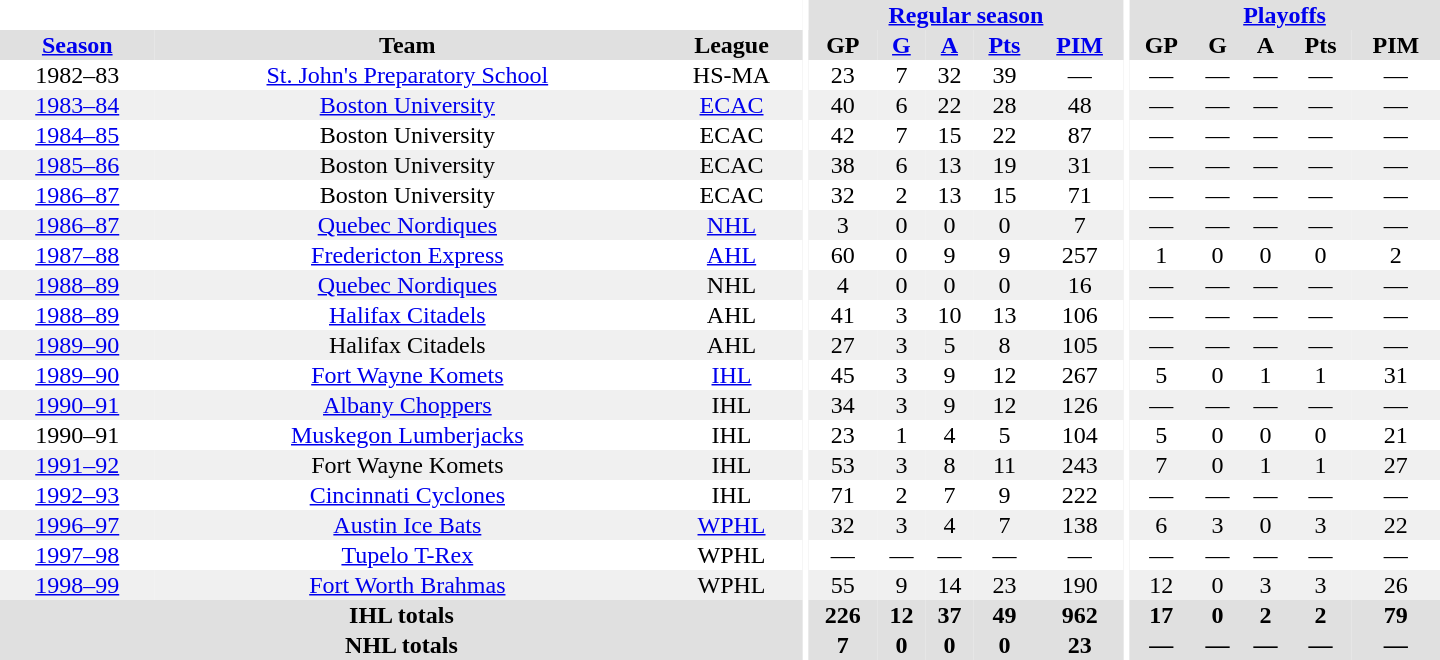<table border="0" cellpadding="1" cellspacing="0" style="text-align:center; width:60em">
<tr bgcolor="#e0e0e0">
<th colspan="3" bgcolor="#ffffff"></th>
<th rowspan="100" bgcolor="#ffffff"></th>
<th colspan="5"><a href='#'>Regular season</a></th>
<th rowspan="100" bgcolor="#ffffff"></th>
<th colspan="5"><a href='#'>Playoffs</a></th>
</tr>
<tr bgcolor="#e0e0e0">
<th><a href='#'>Season</a></th>
<th>Team</th>
<th>League</th>
<th>GP</th>
<th><a href='#'>G</a></th>
<th><a href='#'>A</a></th>
<th><a href='#'>Pts</a></th>
<th><a href='#'>PIM</a></th>
<th>GP</th>
<th>G</th>
<th>A</th>
<th>Pts</th>
<th>PIM</th>
</tr>
<tr>
<td>1982–83</td>
<td><a href='#'>St. John's Preparatory School</a></td>
<td>HS-MA</td>
<td>23</td>
<td>7</td>
<td>32</td>
<td>39</td>
<td>—</td>
<td>—</td>
<td>—</td>
<td>—</td>
<td>—</td>
<td>—</td>
</tr>
<tr bgcolor="#f0f0f0">
<td><a href='#'>1983–84</a></td>
<td><a href='#'>Boston University</a></td>
<td><a href='#'>ECAC</a></td>
<td>40</td>
<td>6</td>
<td>22</td>
<td>28</td>
<td>48</td>
<td>—</td>
<td>—</td>
<td>—</td>
<td>—</td>
<td>—</td>
</tr>
<tr>
<td><a href='#'>1984–85</a></td>
<td>Boston University</td>
<td>ECAC</td>
<td>42</td>
<td>7</td>
<td>15</td>
<td>22</td>
<td>87</td>
<td>—</td>
<td>—</td>
<td>—</td>
<td>—</td>
<td>—</td>
</tr>
<tr bgcolor="#f0f0f0">
<td><a href='#'>1985–86</a></td>
<td>Boston University</td>
<td>ECAC</td>
<td>38</td>
<td>6</td>
<td>13</td>
<td>19</td>
<td>31</td>
<td>—</td>
<td>—</td>
<td>—</td>
<td>—</td>
<td>—</td>
</tr>
<tr>
<td><a href='#'>1986–87</a></td>
<td>Boston University</td>
<td>ECAC</td>
<td>32</td>
<td>2</td>
<td>13</td>
<td>15</td>
<td>71</td>
<td>—</td>
<td>—</td>
<td>—</td>
<td>—</td>
<td>—</td>
</tr>
<tr bgcolor="#f0f0f0">
<td><a href='#'>1986–87</a></td>
<td><a href='#'>Quebec Nordiques</a></td>
<td><a href='#'>NHL</a></td>
<td>3</td>
<td>0</td>
<td>0</td>
<td>0</td>
<td>7</td>
<td>—</td>
<td>—</td>
<td>—</td>
<td>—</td>
<td>—</td>
</tr>
<tr>
<td><a href='#'>1987–88</a></td>
<td><a href='#'>Fredericton Express</a></td>
<td><a href='#'>AHL</a></td>
<td>60</td>
<td>0</td>
<td>9</td>
<td>9</td>
<td>257</td>
<td>1</td>
<td>0</td>
<td>0</td>
<td>0</td>
<td>2</td>
</tr>
<tr bgcolor="#f0f0f0">
<td><a href='#'>1988–89</a></td>
<td><a href='#'>Quebec Nordiques</a></td>
<td>NHL</td>
<td>4</td>
<td>0</td>
<td>0</td>
<td>0</td>
<td>16</td>
<td>—</td>
<td>—</td>
<td>—</td>
<td>—</td>
<td>—</td>
</tr>
<tr>
<td><a href='#'>1988–89</a></td>
<td><a href='#'>Halifax Citadels</a></td>
<td>AHL</td>
<td>41</td>
<td>3</td>
<td>10</td>
<td>13</td>
<td>106</td>
<td>—</td>
<td>—</td>
<td>—</td>
<td>—</td>
<td>—</td>
</tr>
<tr bgcolor="#f0f0f0">
<td><a href='#'>1989–90</a></td>
<td>Halifax Citadels</td>
<td>AHL</td>
<td>27</td>
<td>3</td>
<td>5</td>
<td>8</td>
<td>105</td>
<td>—</td>
<td>—</td>
<td>—</td>
<td>—</td>
<td>—</td>
</tr>
<tr>
<td><a href='#'>1989–90</a></td>
<td><a href='#'>Fort Wayne Komets</a></td>
<td><a href='#'>IHL</a></td>
<td>45</td>
<td>3</td>
<td>9</td>
<td>12</td>
<td>267</td>
<td>5</td>
<td>0</td>
<td>1</td>
<td>1</td>
<td>31</td>
</tr>
<tr bgcolor="#f0f0f0">
<td><a href='#'>1990–91</a></td>
<td><a href='#'>Albany Choppers</a></td>
<td>IHL</td>
<td>34</td>
<td>3</td>
<td>9</td>
<td>12</td>
<td>126</td>
<td>—</td>
<td>—</td>
<td>—</td>
<td>—</td>
<td>—</td>
</tr>
<tr>
<td>1990–91</td>
<td><a href='#'>Muskegon Lumberjacks</a></td>
<td>IHL</td>
<td>23</td>
<td>1</td>
<td>4</td>
<td>5</td>
<td>104</td>
<td>5</td>
<td>0</td>
<td>0</td>
<td>0</td>
<td>21</td>
</tr>
<tr bgcolor="#f0f0f0">
<td><a href='#'>1991–92</a></td>
<td>Fort Wayne Komets</td>
<td>IHL</td>
<td>53</td>
<td>3</td>
<td>8</td>
<td>11</td>
<td>243</td>
<td>7</td>
<td>0</td>
<td>1</td>
<td>1</td>
<td>27</td>
</tr>
<tr>
<td><a href='#'>1992–93</a></td>
<td><a href='#'>Cincinnati Cyclones</a></td>
<td>IHL</td>
<td>71</td>
<td>2</td>
<td>7</td>
<td>9</td>
<td>222</td>
<td>—</td>
<td>—</td>
<td>—</td>
<td>—</td>
<td>—</td>
</tr>
<tr bgcolor="#f0f0f0">
<td><a href='#'>1996–97</a></td>
<td><a href='#'>Austin Ice Bats</a></td>
<td><a href='#'>WPHL</a></td>
<td>32</td>
<td>3</td>
<td>4</td>
<td>7</td>
<td>138</td>
<td>6</td>
<td>3</td>
<td>0</td>
<td>3</td>
<td>22</td>
</tr>
<tr>
<td><a href='#'>1997–98</a></td>
<td><a href='#'>Tupelo T-Rex</a></td>
<td>WPHL</td>
<td>—</td>
<td>—</td>
<td>—</td>
<td>—</td>
<td>—</td>
<td>—</td>
<td>—</td>
<td>—</td>
<td>—</td>
<td>—</td>
</tr>
<tr bgcolor="#f0f0f0">
<td><a href='#'>1998–99</a></td>
<td><a href='#'>Fort Worth Brahmas</a></td>
<td>WPHL</td>
<td>55</td>
<td>9</td>
<td>14</td>
<td>23</td>
<td>190</td>
<td>12</td>
<td>0</td>
<td>3</td>
<td>3</td>
<td>26</td>
</tr>
<tr bgcolor="#e0e0e0">
<th colspan="3">IHL totals</th>
<th>226</th>
<th>12</th>
<th>37</th>
<th>49</th>
<th>962</th>
<th>17</th>
<th>0</th>
<th>2</th>
<th>2</th>
<th>79</th>
</tr>
<tr bgcolor="#e0e0e0">
<th colspan="3">NHL totals</th>
<th>7</th>
<th>0</th>
<th>0</th>
<th>0</th>
<th>23</th>
<th>—</th>
<th>—</th>
<th>—</th>
<th>—</th>
<th>—</th>
</tr>
</table>
